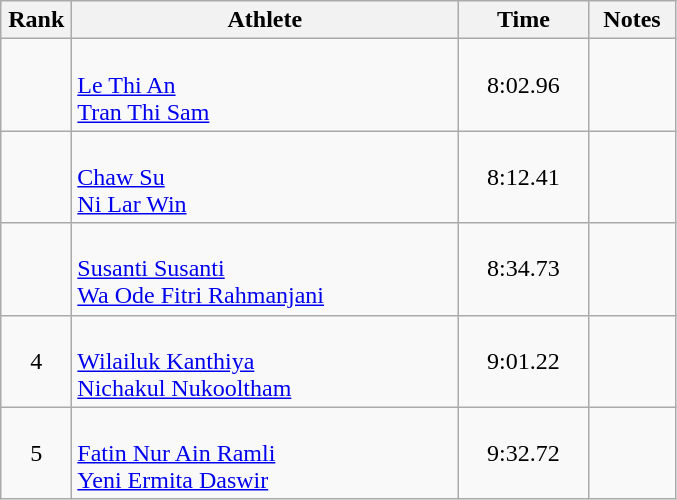<table class="wikitable" style="text-align:center;">
<tr>
<th width=40>Rank</th>
<th width=250>Athlete</th>
<th width=80>Time</th>
<th width=50>Notes</th>
</tr>
<tr>
<td></td>
<td align=left><br><a href='#'>Le Thi An</a><br><a href='#'>Tran Thi Sam</a></td>
<td>8:02.96</td>
<td></td>
</tr>
<tr>
<td></td>
<td align=left><br><a href='#'>Chaw Su</a><br><a href='#'>Ni Lar Win</a></td>
<td>8:12.41</td>
<td></td>
</tr>
<tr>
<td></td>
<td align=left><br><a href='#'>Susanti Susanti</a><br><a href='#'>Wa Ode Fitri Rahmanjani</a></td>
<td>8:34.73</td>
<td></td>
</tr>
<tr>
<td>4</td>
<td align=left><br><a href='#'>Wilailuk Kanthiya</a><br><a href='#'>Nichakul Nukooltham</a></td>
<td>9:01.22</td>
<td></td>
</tr>
<tr>
<td>5</td>
<td align=left><br><a href='#'>Fatin Nur Ain Ramli</a><br><a href='#'>Yeni Ermita Daswir</a></td>
<td>9:32.72</td>
<td></td>
</tr>
</table>
